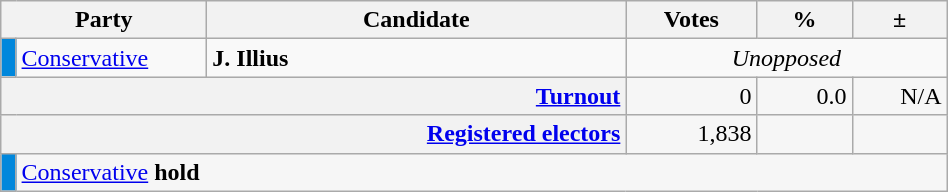<table class=wikitable>
<tr>
<th scope="col" colspan="2" style="width: 130px">Party</th>
<th scope="col" style="width: 17em">Candidate</th>
<th scope="col" style="width: 5em">Votes</th>
<th scope="col" style="width: 3.5em">%</th>
<th scope="col" style="width: 3.5em">±</th>
</tr>
<tr>
<td style="background:#0087DC;"></td>
<td><a href='#'>Conservative</a></td>
<td><strong>J. Illius</strong></td>
<td style="text-align: center; "colspan="3"><em>Unopposed</em></td>
</tr>
<tr style="background-color:#F6F6F6">
<th colspan="3" style="text-align: right; margin-right: 0.5em"><a href='#'>Turnout</a></th>
<td style="text-align: right; margin-right: 0.5em">0</td>
<td style="text-align: right; margin-right: 0.5em">0.0</td>
<td style="text-align: right; margin-right: 0.5em">N/A</td>
</tr>
<tr style="background-color:#F6F6F6;">
<th colspan="3" style="text-align:right;"><a href='#'>Registered electors</a></th>
<td style="text-align:right; margin-right:0.5em">1,838</td>
<td></td>
<td></td>
</tr>
<tr style="background-color:#F6F6F6">
<td style="background:#0087DC;"></td>
<td colspan="5"><a href='#'>Conservative</a> <strong>hold</strong></td>
</tr>
</table>
